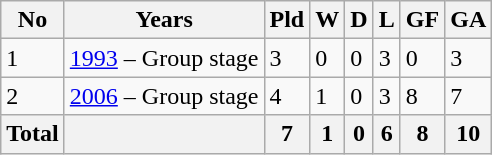<table class = "wikitable">
<tr>
<th>No</th>
<th>Years</th>
<th>Pld</th>
<th>W</th>
<th>D</th>
<th>L</th>
<th>GF</th>
<th>GA</th>
</tr>
<tr>
<td>1</td>
<td><a href='#'>1993</a> – Group stage</td>
<td>3</td>
<td>0</td>
<td>0</td>
<td>3</td>
<td>0</td>
<td>3</td>
</tr>
<tr>
<td>2</td>
<td><a href='#'>2006</a> – Group stage</td>
<td>4</td>
<td>1</td>
<td>0</td>
<td>3</td>
<td>8</td>
<td>7</td>
</tr>
<tr>
<th>Total</th>
<th></th>
<th>7</th>
<th>1</th>
<th>0</th>
<th>6</th>
<th>8</th>
<th>10</th>
</tr>
</table>
